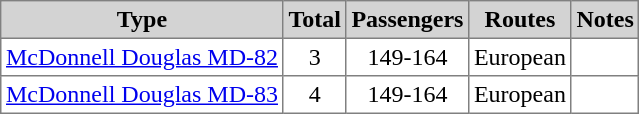<table class="toccolours" border="1" cellpadding="3" style="border-collapse:collapse">
<tr bgcolor=lightgrey>
<th>Type</th>
<th>Total</th>
<th>Passengers</th>
<th>Routes</th>
<th>Notes</th>
</tr>
<tr>
<td><a href='#'>McDonnell Douglas MD-82</a></td>
<td align=center>3</td>
<td align=center>149-164</td>
<td>European</td>
<td></td>
</tr>
<tr>
<td><a href='#'>McDonnell Douglas MD-83</a></td>
<td align=center>4</td>
<td align=center>149-164</td>
<td>European</td>
<td></td>
</tr>
</table>
